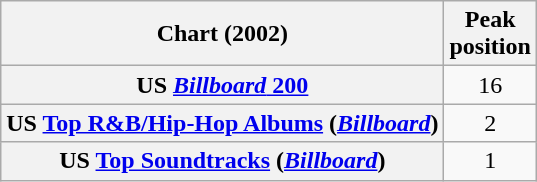<table class="wikitable sortable plainrowheaders" style="text-align:center">
<tr>
<th scope="col">Chart (2002)</th>
<th scope="col">Peak<br> position</th>
</tr>
<tr>
<th scope="row">US <a href='#'><em>Billboard</em> 200</a></th>
<td>16</td>
</tr>
<tr>
<th scope="row">US <a href='#'>Top R&B/Hip-Hop Albums</a> (<em><a href='#'>Billboard</a></em>)</th>
<td>2</td>
</tr>
<tr>
<th scope="row">US <a href='#'>Top Soundtracks</a> (<em><a href='#'>Billboard</a></em>)</th>
<td>1</td>
</tr>
</table>
